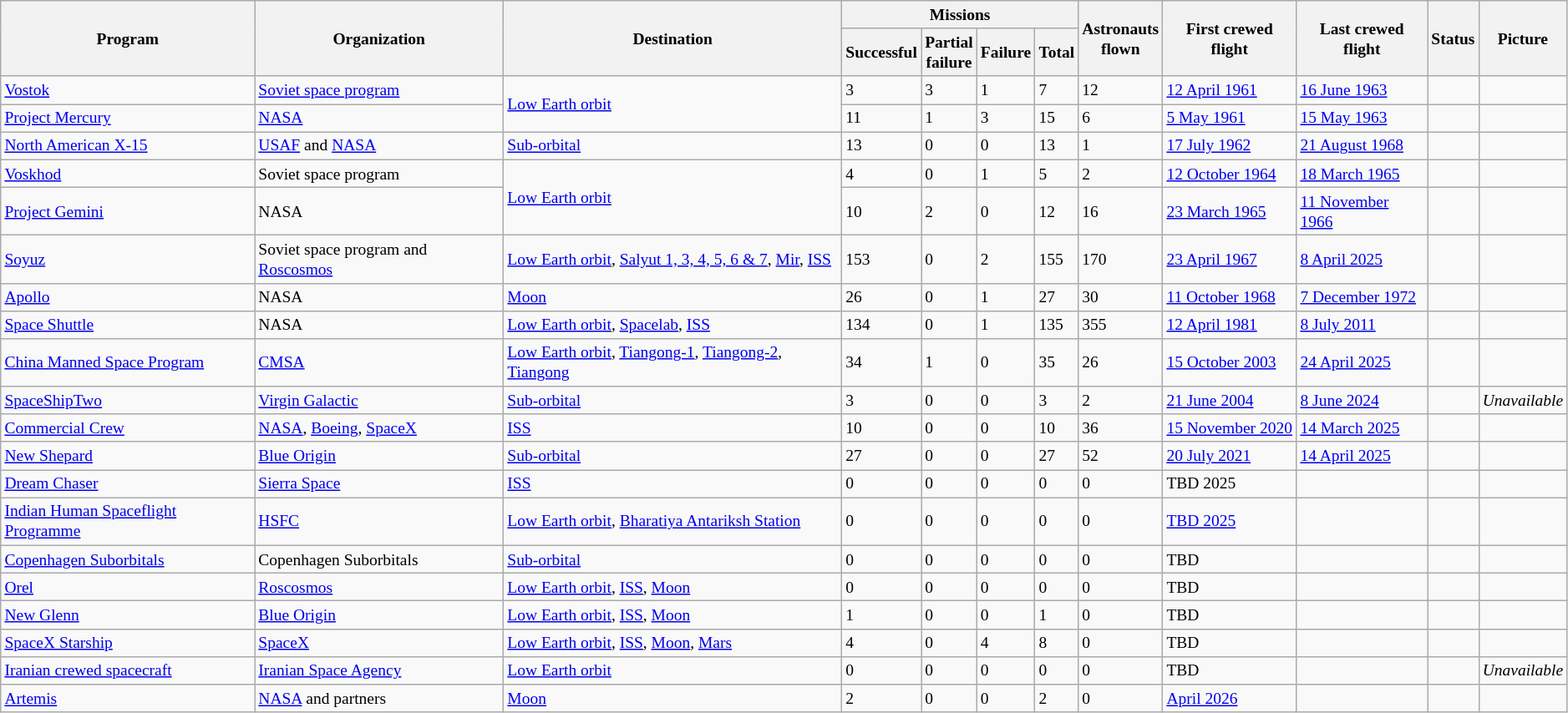<table class="wikitable sortable static-row-numbers static-row-header-hash sticky-header-multi" style="font-size:small;">
<tr>
<th rowspan="2">Program</th>
<th rowspan="2">Organization</th>
<th rowspan="2">Destination</th>
<th colspan="4">Missions</th>
<th rowspan="2">Astronauts <br> flown</th>
<th rowspan="2">First crewed flight</th>
<th rowspan="2">Last crewed flight</th>
<th rowspan="2">Status</th>
<th rowspan="2">Picture</th>
</tr>
<tr>
<th>Successful</th>
<th>Partial <br> failure</th>
<th>Failure</th>
<th>Total</th>
</tr>
<tr>
<td><a href='#'>Vostok</a></td>
<td> <a href='#'>Soviet space program</a></td>
<td rowspan="2"><a href='#'>Low Earth orbit</a></td>
<td>3</td>
<td>3</td>
<td>1</td>
<td>7</td>
<td>12</td>
<td><a href='#'>12 April 1961</a></td>
<td><a href='#'>16 June 1963</a></td>
<td></td>
<td></td>
</tr>
<tr>
<td><a href='#'>Project Mercury</a></td>
<td> <a href='#'>NASA</a></td>
<td>11</td>
<td>1</td>
<td>3</td>
<td>15</td>
<td>6</td>
<td><a href='#'>5 May 1961</a></td>
<td><a href='#'>15 May 1963</a></td>
<td></td>
<td></td>
</tr>
<tr>
<td><a href='#'>North American X-15</a></td>
<td> <a href='#'>USAF</a> and <a href='#'>NASA</a></td>
<td><a href='#'>Sub-orbital</a></td>
<td>13</td>
<td>0</td>
<td>0</td>
<td>13</td>
<td>1</td>
<td><a href='#'>17 July 1962</a></td>
<td><a href='#'>21 August 1968</a></td>
<td></td>
<td></td>
</tr>
<tr>
<td><a href='#'>Voskhod</a></td>
<td> Soviet space program</td>
<td rowspan="2"><a href='#'>Low Earth orbit</a></td>
<td>4</td>
<td>0</td>
<td>1</td>
<td>5</td>
<td>2</td>
<td><a href='#'>12 October 1964</a></td>
<td><a href='#'>18 March 1965</a></td>
<td></td>
<td></td>
</tr>
<tr>
<td><a href='#'>Project Gemini</a></td>
<td> NASA</td>
<td>10</td>
<td>2</td>
<td>0</td>
<td>12</td>
<td>16</td>
<td><a href='#'>23 March 1965</a></td>
<td><a href='#'>11 November 1966</a></td>
<td></td>
<td></td>
</tr>
<tr>
<td><a href='#'>Soyuz</a></td>
<td> Soviet space program and  <a href='#'>Roscosmos</a></td>
<td><a href='#'>Low Earth orbit</a>, <a href='#'>Salyut 1, 3, 4, 5, 6 & 7</a>, <a href='#'>Mir</a>, <a href='#'>ISS</a></td>
<td>153</td>
<td>0</td>
<td>2</td>
<td>155</td>
<td>170</td>
<td><a href='#'>23 April 1967</a></td>
<td><a href='#'>8 April 2025</a></td>
<td></td>
<td></td>
</tr>
<tr>
<td><a href='#'>Apollo</a></td>
<td> NASA</td>
<td><a href='#'>Moon</a></td>
<td>26</td>
<td>0</td>
<td>1</td>
<td>27</td>
<td>30</td>
<td><a href='#'>11 October 1968</a></td>
<td><a href='#'>7 December 1972</a></td>
<td></td>
<td></td>
</tr>
<tr>
<td><a href='#'>Space Shuttle</a></td>
<td> NASA</td>
<td><a href='#'>Low Earth orbit</a>, <a href='#'>Spacelab</a>, <a href='#'>ISS</a></td>
<td>134</td>
<td>0</td>
<td>1</td>
<td>135</td>
<td>355</td>
<td><a href='#'>12 April 1981</a></td>
<td><a href='#'>8 July 2011</a></td>
<td></td>
<td></td>
</tr>
<tr>
<td><a href='#'>China Manned Space Program</a></td>
<td> <a href='#'>CMSA</a></td>
<td><a href='#'>Low Earth orbit</a>, <a href='#'>Tiangong-1</a>, <a href='#'>Tiangong-2</a>, <a href='#'>Tiangong</a></td>
<td>34</td>
<td>1</td>
<td>0</td>
<td>35</td>
<td>26</td>
<td><a href='#'>15 October 2003</a></td>
<td><a href='#'>24 April 2025</a></td>
<td></td>
<td></td>
</tr>
<tr>
<td><a href='#'>SpaceShipTwo</a></td>
<td>  <a href='#'>Virgin Galactic</a></td>
<td><a href='#'>Sub-orbital</a></td>
<td>3</td>
<td>0</td>
<td>0</td>
<td>3</td>
<td>2</td>
<td><a href='#'>21 June 2004</a></td>
<td><a href='#'>8 June 2024</a></td>
<td></td>
<td><em>Unavailable</em></td>
</tr>
<tr>
<td><a href='#'>Commercial Crew</a></td>
<td> <a href='#'>NASA</a>, <a href='#'>Boeing</a>, <a href='#'>SpaceX</a></td>
<td><a href='#'>ISS</a></td>
<td>10</td>
<td>0</td>
<td>0</td>
<td>10</td>
<td>36</td>
<td><a href='#'>15 November 2020</a></td>
<td><a href='#'>14 March 2025</a></td>
<td></td>
<td></td>
</tr>
<tr>
<td><a href='#'>New Shepard</a></td>
<td> <a href='#'>Blue Origin</a></td>
<td><a href='#'>Sub-orbital</a></td>
<td>27</td>
<td>0</td>
<td>0</td>
<td>27</td>
<td>52</td>
<td><a href='#'>20 July 2021</a></td>
<td><a href='#'>14 April 2025</a></td>
<td></td>
<td></td>
</tr>
<tr>
<td><a href='#'>Dream Chaser</a></td>
<td> <a href='#'>Sierra Space</a></td>
<td><a href='#'>ISS</a></td>
<td>0</td>
<td>0</td>
<td>0</td>
<td>0</td>
<td>0</td>
<td>TBD 2025</td>
<td></td>
<td></td>
<td></td>
</tr>
<tr>
<td><a href='#'>Indian Human Spaceflight Programme</a></td>
<td> <a href='#'>HSFC</a></td>
<td><a href='#'>Low Earth orbit</a>, <a href='#'>Bharatiya Antariksh Station</a></td>
<td>0</td>
<td>0</td>
<td>0</td>
<td>0</td>
<td>0</td>
<td><a href='#'>TBD 2025</a></td>
<td></td>
<td></td>
<td></td>
</tr>
<tr>
<td><a href='#'>Copenhagen Suborbitals</a></td>
<td> Copenhagen Suborbitals</td>
<td><a href='#'>Sub-orbital</a></td>
<td>0</td>
<td>0</td>
<td>0</td>
<td>0</td>
<td>0</td>
<td>TBD</td>
<td></td>
<td></td>
<td></td>
</tr>
<tr>
<td><a href='#'>Orel</a></td>
<td> <a href='#'>Roscosmos</a></td>
<td><a href='#'>Low Earth orbit</a>, <a href='#'>ISS</a>, <a href='#'>Moon</a></td>
<td>0</td>
<td>0</td>
<td>0</td>
<td>0</td>
<td>0</td>
<td>TBD</td>
<td></td>
<td></td>
<td></td>
</tr>
<tr>
<td><a href='#'>New Glenn</a></td>
<td> <a href='#'>Blue Origin</a></td>
<td><a href='#'>Low Earth orbit</a>, <a href='#'>ISS</a>, <a href='#'>Moon</a></td>
<td>1</td>
<td>0</td>
<td>0</td>
<td>1</td>
<td>0</td>
<td>TBD</td>
<td></td>
<td></td>
<td></td>
</tr>
<tr>
<td><a href='#'>SpaceX Starship</a></td>
<td> <a href='#'>SpaceX</a></td>
<td><a href='#'>Low Earth orbit</a>, <a href='#'>ISS</a>, <a href='#'>Moon</a>, <a href='#'>Mars</a></td>
<td>4</td>
<td>0</td>
<td>4</td>
<td>8</td>
<td>0</td>
<td>TBD</td>
<td></td>
<td></td>
<td></td>
</tr>
<tr>
<td><a href='#'>Iranian crewed spacecraft</a></td>
<td> <a href='#'>Iranian Space Agency</a></td>
<td><a href='#'>Low Earth orbit</a></td>
<td>0</td>
<td>0</td>
<td>0</td>
<td>0</td>
<td>0</td>
<td>TBD</td>
<td></td>
<td></td>
<td><em>Unavailable</em></td>
</tr>
<tr>
<td><a href='#'>Artemis</a></td>
<td> <a href='#'>NASA</a> and partners</td>
<td><a href='#'>Moon</a></td>
<td>2</td>
<td>0</td>
<td>0</td>
<td>2</td>
<td>0</td>
<td><a href='#'>April 2026</a></td>
<td></td>
<td></td>
<td></td>
</tr>
</table>
